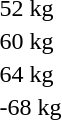<table>
<tr>
<td rowspan=2>52 kg<br></td>
<td rowspan=2></td>
<td rowspan=2></td>
<td></td>
</tr>
<tr>
<td></td>
</tr>
<tr>
<td rowspan=2>60 kg<br></td>
<td rowspan=2></td>
<td rowspan=2></td>
<td></td>
</tr>
<tr>
<td></td>
</tr>
<tr>
<td rowspan=2>64 kg<br></td>
<td rowspan=2></td>
<td rowspan=2></td>
<td></td>
</tr>
<tr>
<td></td>
</tr>
<tr>
<td rowspan=2>-68 kg<br></td>
<td rowspan=2></td>
<td rowspan=2></td>
<td></td>
</tr>
<tr>
<td></td>
</tr>
</table>
